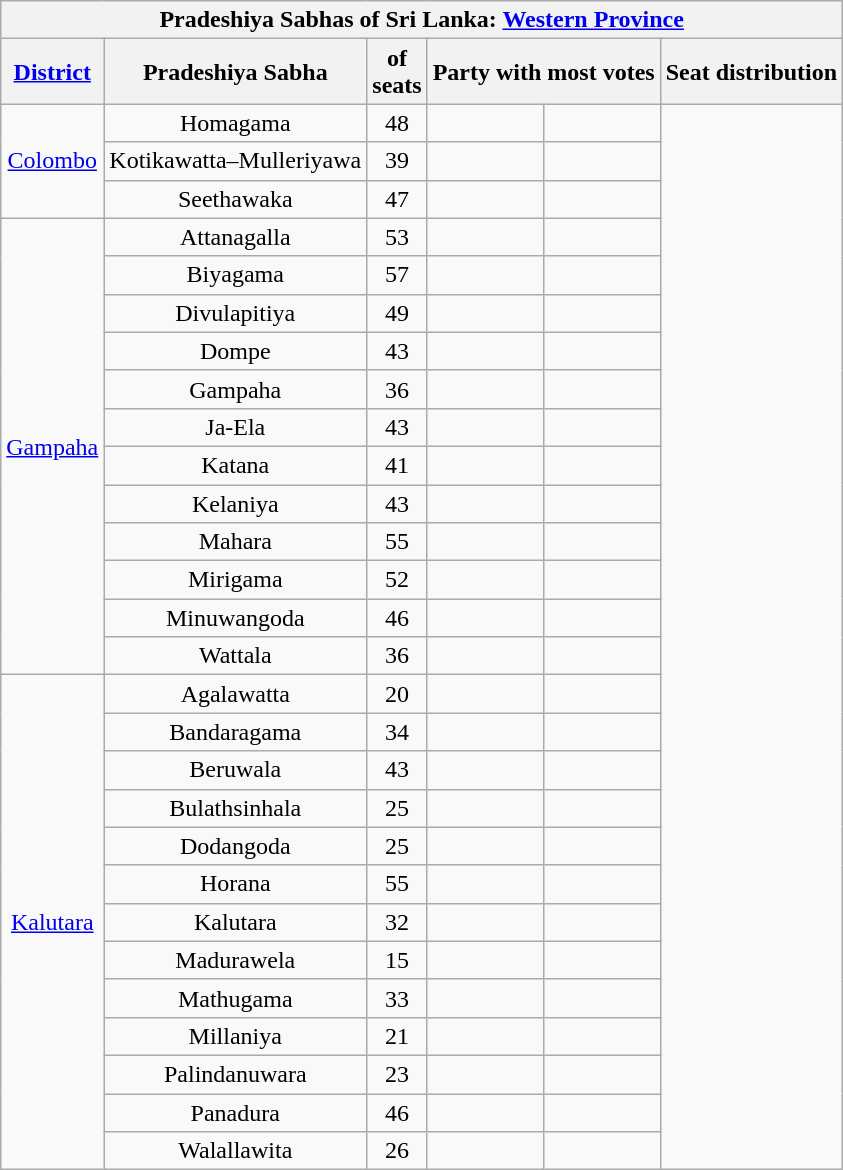<table class="wikitable sortable sticky-header-multi mw-collapsible mw-collapsed" style="font-size:100%; text-align:center">
<tr>
<th colspan=6>Pradeshiya Sabhas of Sri Lanka: <a href='#'>Western Province</a></th>
</tr>
<tr>
<th><a href='#'>District</a></th>
<th>Pradeshiya Sabha</th>
<th> of<br>seats</th>
<th colspan=2>Party with most votes</th>
<th class="unsortable">Seat distribution</th>
</tr>
<tr>
<td rowspan=3><a href='#'>Colombo</a></td>
<td>Homagama</td>
<td>48</td>
<td></td>
<td></td>
</tr>
<tr>
<td>Kotikawatta–Mulleriyawa</td>
<td>39</td>
<td></td>
<td></td>
</tr>
<tr>
<td>Seethawaka</td>
<td>47</td>
<td></td>
<td></td>
</tr>
<tr>
<td rowspan=12><a href='#'>Gampaha</a></td>
<td>Attanagalla</td>
<td>53</td>
<td></td>
<td></td>
</tr>
<tr>
<td>Biyagama</td>
<td>57</td>
<td></td>
<td></td>
</tr>
<tr>
<td>Divulapitiya</td>
<td>49</td>
<td></td>
<td></td>
</tr>
<tr>
<td>Dompe</td>
<td>43</td>
<td></td>
<td></td>
</tr>
<tr>
<td>Gampaha</td>
<td>36</td>
<td></td>
<td></td>
</tr>
<tr>
<td>Ja-Ela</td>
<td>43</td>
<td></td>
<td></td>
</tr>
<tr>
<td>Katana</td>
<td>41</td>
<td></td>
<td></td>
</tr>
<tr>
<td>Kelaniya</td>
<td>43</td>
<td></td>
<td></td>
</tr>
<tr>
<td>Mahara</td>
<td>55</td>
<td></td>
<td></td>
</tr>
<tr>
<td>Mirigama</td>
<td>52</td>
<td></td>
<td></td>
</tr>
<tr>
<td>Minuwangoda</td>
<td>46</td>
<td></td>
<td></td>
</tr>
<tr>
<td>Wattala</td>
<td>36</td>
<td></td>
<td></td>
</tr>
<tr>
<td rowspan=13><a href='#'>Kalutara</a></td>
<td>Agalawatta</td>
<td>20</td>
<td></td>
<td></td>
</tr>
<tr>
<td>Bandaragama</td>
<td>34</td>
<td></td>
<td></td>
</tr>
<tr>
<td>Beruwala</td>
<td>43</td>
<td></td>
<td></td>
</tr>
<tr>
<td>Bulathsinhala</td>
<td>25</td>
<td></td>
<td></td>
</tr>
<tr>
<td>Dodangoda</td>
<td>25</td>
<td></td>
<td></td>
</tr>
<tr>
<td>Horana</td>
<td>55</td>
<td></td>
<td></td>
</tr>
<tr>
<td>Kalutara</td>
<td>32</td>
<td></td>
<td></td>
</tr>
<tr>
<td>Madurawela</td>
<td>15</td>
<td></td>
<td></td>
</tr>
<tr>
<td>Mathugama</td>
<td>33</td>
<td></td>
<td></td>
</tr>
<tr>
<td>Millaniya</td>
<td>21</td>
<td></td>
<td></td>
</tr>
<tr>
<td>Palindanuwara</td>
<td>23</td>
<td></td>
<td></td>
</tr>
<tr>
<td>Panadura</td>
<td>46</td>
<td></td>
<td></td>
</tr>
<tr>
<td>Walallawita</td>
<td>26</td>
<td></td>
<td></td>
</tr>
</table>
